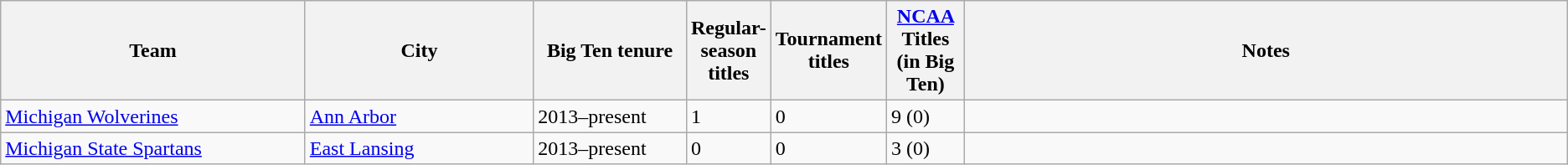<table class="wikitable">
<tr>
<th bgcolor="#DDDDFF" width="20%">Team</th>
<th bgcolor="#DDDDFF" width="15%">City</th>
<th bgcolor="#DDDDFF" width="10%">Big Ten tenure</th>
<th bgcolor="#DDDDFF" width="5%">Regular-season titles</th>
<th bgcolor="#DDDDFF" width="5%">Tournament titles</th>
<th bgcolor="#DDDDFF" width="5%"><a href='#'>NCAA</a> Titles (in Big Ten)</th>
<th bgcolor="#DDDDFF" width="40%">Notes</th>
</tr>
<tr>
<td><a href='#'>Michigan Wolverines</a></td>
<td><a href='#'>Ann Arbor</a></td>
<td>2013–present</td>
<td>1</td>
<td>0</td>
<td>9 (0)</td>
<td></td>
</tr>
<tr>
<td><a href='#'>Michigan State Spartans</a></td>
<td><a href='#'>East Lansing</a></td>
<td>2013–present</td>
<td>0</td>
<td>0</td>
<td>3 (0)</td>
<td></td>
</tr>
</table>
